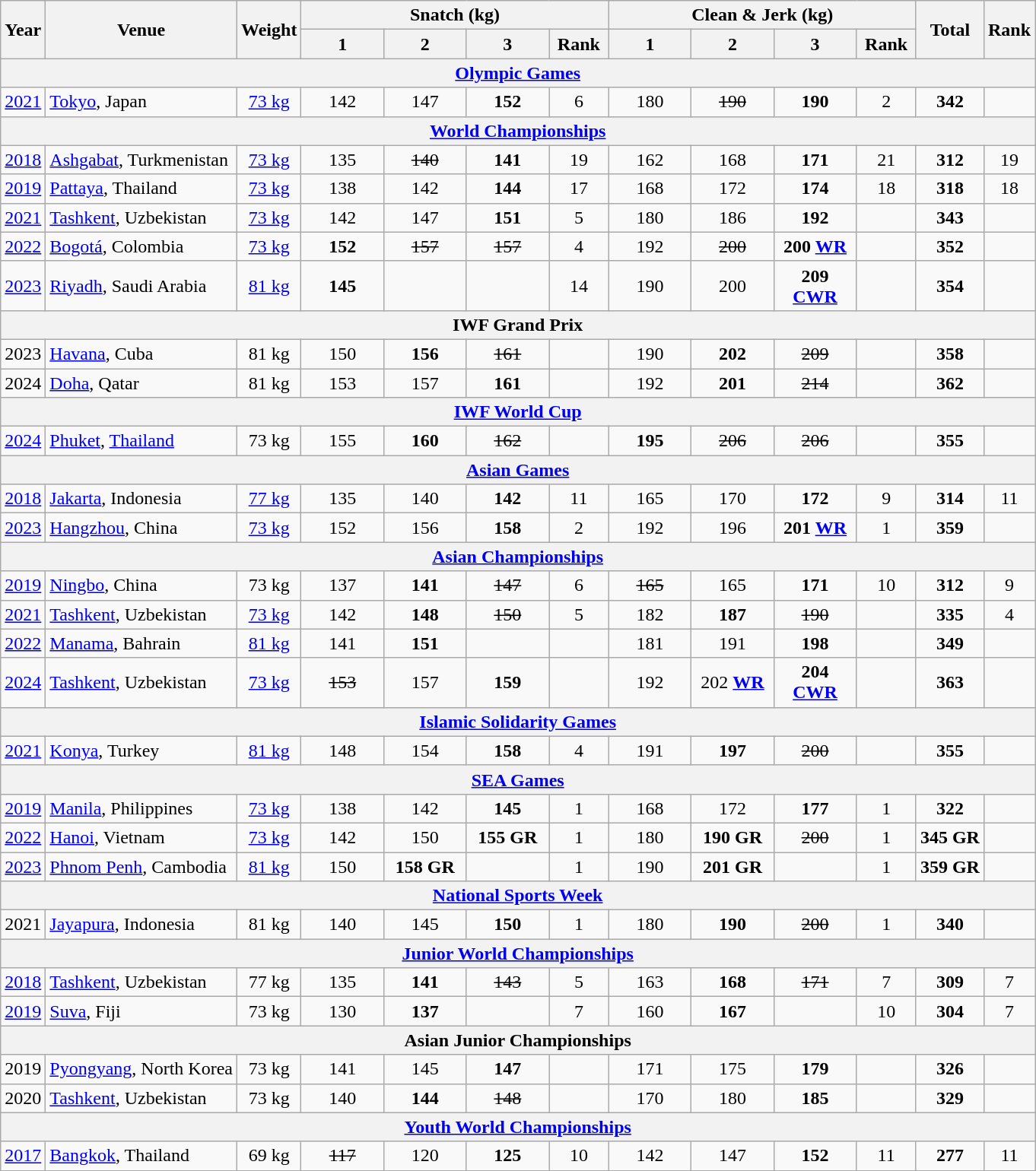<table class = "wikitable" style="text-align:center;">
<tr>
<th rowspan=2>Year</th>
<th rowspan=2>Venue</th>
<th rowspan=2>Weight</th>
<th colspan=4>Snatch (kg)</th>
<th colspan=4>Clean & Jerk (kg)</th>
<th rowspan=2>Total</th>
<th rowspan=2>Rank</th>
</tr>
<tr>
<th width=65>1</th>
<th width=65>2</th>
<th width=65>3</th>
<th width=45>Rank</th>
<th width=65>1</th>
<th width=65>2</th>
<th width=65>3</th>
<th width=45>Rank</th>
</tr>
<tr>
<th colspan=13><a href='#'>Olympic Games</a></th>
</tr>
<tr>
<td><a href='#'>2021</a></td>
<td align=left><a href='#'>Tokyo</a>, Japan</td>
<td><a href='#'>73 kg</a></td>
<td>142</td>
<td>147</td>
<td><strong>152</strong></td>
<td>6</td>
<td>180</td>
<td><s>190</s></td>
<td><strong>190</strong></td>
<td>2</td>
<td><strong>342</strong></td>
<td></td>
</tr>
<tr>
<th colspan=13><a href='#'>World Championships</a></th>
</tr>
<tr>
<td><a href='#'>2018</a></td>
<td align=left><a href='#'>Ashgabat</a>, Turkmenistan</td>
<td><a href='#'>73 kg</a></td>
<td>135</td>
<td><s>140</s></td>
<td><strong>141</strong></td>
<td>19</td>
<td>162</td>
<td>168</td>
<td><strong>171</strong></td>
<td>21</td>
<td><strong>312</strong></td>
<td>19</td>
</tr>
<tr>
<td><a href='#'>2019</a></td>
<td align=left><a href='#'>Pattaya</a>, Thailand</td>
<td><a href='#'>73 kg</a></td>
<td>138</td>
<td>142</td>
<td><strong>144</strong></td>
<td>17</td>
<td>168</td>
<td>172</td>
<td><strong>174</strong></td>
<td>18</td>
<td><strong>318</strong></td>
<td>18</td>
</tr>
<tr>
<td><a href='#'>2021</a></td>
<td align=left><a href='#'>Tashkent</a>, Uzbekistan</td>
<td><a href='#'>73 kg</a></td>
<td>142</td>
<td>147</td>
<td><strong>151</strong></td>
<td>5</td>
<td>180</td>
<td>186</td>
<td><strong>192</strong></td>
<td></td>
<td><strong>343</strong></td>
<td></td>
</tr>
<tr>
<td><a href='#'>2022</a></td>
<td align=left><a href='#'>Bogotá</a>, Colombia</td>
<td><a href='#'>73 kg</a></td>
<td><strong>152</strong></td>
<td><s>157</s></td>
<td><s>157</s></td>
<td>4</td>
<td>192</td>
<td><s>200</s></td>
<td><strong>200 <a href='#'>WR</a></strong></td>
<td></td>
<td><strong>352</strong></td>
<td></td>
</tr>
<tr>
<td><a href='#'>2023</a></td>
<td align=left><a href='#'>Riyadh</a>, Saudi Arabia</td>
<td><a href='#'>81 kg</a></td>
<td><strong>145</strong></td>
<td></td>
<td></td>
<td>14</td>
<td>190</td>
<td>200</td>
<td><strong>209 <a href='#'>CWR</a></strong></td>
<td></td>
<td><strong>354</strong></td>
<td></td>
</tr>
<tr>
<th colspan=13>IWF Grand Prix</th>
</tr>
<tr>
<td>2023</td>
<td align=left><a href='#'>Havana</a>, Cuba</td>
<td>81 kg</td>
<td>150</td>
<td><strong>156</strong></td>
<td><s>161</s></td>
<td></td>
<td>190</td>
<td><strong>202</strong></td>
<td><s>209</s></td>
<td></td>
<td><strong>358</strong></td>
<td></td>
</tr>
<tr>
<td>2024</td>
<td align=left><a href='#'>Doha</a>, Qatar</td>
<td>81 kg</td>
<td>153</td>
<td>157</td>
<td><strong>161</strong></td>
<td></td>
<td>192</td>
<td><strong>201</strong></td>
<td><s>214</s></td>
<td></td>
<td><strong>362</strong></td>
<td></td>
</tr>
<tr>
<th colspan=13><a href='#'>IWF World Cup</a></th>
</tr>
<tr>
<td><a href='#'>2024</a></td>
<td align=left><a href='#'>Phuket</a>, <a href='#'>Thailand</a></td>
<td>73 kg</td>
<td>155</td>
<td><strong>160</strong></td>
<td><s>162</s></td>
<td></td>
<td><strong>195</strong></td>
<td><s>206</s></td>
<td><s>206</s></td>
<td></td>
<td><strong>355</strong></td>
<td></td>
</tr>
<tr>
<th colspan=13><a href='#'>Asian Games</a></th>
</tr>
<tr>
<td><a href='#'>2018</a></td>
<td align=left><a href='#'>Jakarta</a>, Indonesia</td>
<td><a href='#'>77 kg</a></td>
<td>135</td>
<td>140</td>
<td><strong>142</strong></td>
<td>11</td>
<td>165</td>
<td>170</td>
<td><strong>172</strong></td>
<td>9</td>
<td><strong>314</strong></td>
<td>11</td>
</tr>
<tr>
<td><a href='#'>2023</a></td>
<td align=left><a href='#'>Hangzhou</a>, China</td>
<td><a href='#'>73 kg</a></td>
<td>152</td>
<td>156</td>
<td><strong>158</strong></td>
<td>2</td>
<td>192</td>
<td>196</td>
<td><strong>201  <a href='#'>WR</a></strong></td>
<td>1</td>
<td><strong>359</strong></td>
<td></td>
</tr>
<tr>
<th colspan=13><a href='#'>Asian Championships</a></th>
</tr>
<tr>
<td><a href='#'>2019</a></td>
<td align=left><a href='#'>Ningbo</a>, China</td>
<td>73 kg</td>
<td>137</td>
<td><strong>141</strong></td>
<td><s>147</s></td>
<td>6</td>
<td><s>165</s></td>
<td>165</td>
<td><strong>171</strong></td>
<td>10</td>
<td><strong>312</strong></td>
<td>9</td>
</tr>
<tr>
<td><a href='#'>2021</a></td>
<td align=left><a href='#'>Tashkent</a>, Uzbekistan</td>
<td><a href='#'>73 kg</a></td>
<td>142</td>
<td><strong>148</strong></td>
<td><s>150</s></td>
<td>5</td>
<td>182</td>
<td><strong>187</strong></td>
<td><s>190</s></td>
<td></td>
<td><strong>335</strong></td>
<td>4</td>
</tr>
<tr>
<td><a href='#'>2022</a></td>
<td align=left><a href='#'>Manama</a>, Bahrain</td>
<td><a href='#'>81 kg</a></td>
<td>141</td>
<td><strong>151</strong></td>
<td></td>
<td></td>
<td>181</td>
<td>191</td>
<td><strong>198</strong></td>
<td></td>
<td><strong>349</strong></td>
<td></td>
</tr>
<tr>
<td><a href='#'>2024</a></td>
<td align=left><a href='#'>Tashkent</a>, Uzbekistan</td>
<td><a href='#'>73 kg</a></td>
<td><s>153</s></td>
<td>157</td>
<td><strong>159</strong></td>
<td></td>
<td>192</td>
<td>202 <strong><a href='#'>WR</a></strong></td>
<td><strong>204 <a href='#'>CWR</a></strong></td>
<td></td>
<td><strong>363</strong></td>
<td></td>
</tr>
<tr>
<th colspan=13><a href='#'>Islamic Solidarity Games</a></th>
</tr>
<tr>
<td><a href='#'>2021</a></td>
<td align=left><a href='#'>Konya</a>, Turkey</td>
<td><a href='#'>81 kg</a></td>
<td>148</td>
<td>154</td>
<td><strong>158</strong></td>
<td>4</td>
<td>191</td>
<td><strong>197</strong></td>
<td><s>200</s></td>
<td></td>
<td><strong>355</strong></td>
<td></td>
</tr>
<tr>
<th colspan=13><a href='#'>SEA Games</a></th>
</tr>
<tr>
<td><a href='#'>2019</a></td>
<td align=left><a href='#'>Manila</a>, Philippines</td>
<td><a href='#'>73 kg</a></td>
<td>138</td>
<td>142</td>
<td><strong>145</strong></td>
<td>1</td>
<td>168</td>
<td>172</td>
<td><strong>177</strong></td>
<td>1</td>
<td><strong>322</strong></td>
<td></td>
</tr>
<tr>
<td><a href='#'>2022</a></td>
<td align=left><a href='#'>Hanoi</a>, Vietnam</td>
<td><a href='#'>73 kg</a></td>
<td>142</td>
<td>150</td>
<td><strong>155</strong> <strong>GR</strong></td>
<td>1</td>
<td>180</td>
<td><strong>190</strong> <strong>GR</strong></td>
<td><s>200</s></td>
<td>1</td>
<td><strong>345</strong> <strong>GR</strong></td>
<td></td>
</tr>
<tr>
<td><a href='#'>2023</a></td>
<td align=left><a href='#'>Phnom Penh</a>, Cambodia</td>
<td><a href='#'>81 kg</a></td>
<td>150</td>
<td><strong>158</strong> <strong>GR</strong></td>
<td></td>
<td>1</td>
<td>190</td>
<td><strong>201</strong> <strong>GR</strong></td>
<td></td>
<td>1</td>
<td><strong>359</strong> <strong>GR</strong></td>
<td></td>
</tr>
<tr>
<th colspan=13><a href='#'>National Sports Week</a></th>
</tr>
<tr>
<td>2021</td>
<td align=left><a href='#'>Jayapura</a>, Indonesia</td>
<td>81 kg</td>
<td>140</td>
<td>145</td>
<td><strong>150</strong></td>
<td>1</td>
<td>180</td>
<td><strong>190</strong></td>
<td><s>200</s></td>
<td>1</td>
<td><strong>340</strong></td>
<td></td>
</tr>
<tr>
<th colspan=13><a href='#'>Junior World Championships</a></th>
</tr>
<tr>
<td><a href='#'>2018</a></td>
<td align=left><a href='#'>Tashkent</a>, Uzbekistan</td>
<td>77 kg</td>
<td>135</td>
<td><strong>141</strong></td>
<td><s>143</s></td>
<td>5</td>
<td>163</td>
<td><strong>168</strong></td>
<td><s>171</s></td>
<td>7</td>
<td><strong>309</strong></td>
<td>7</td>
</tr>
<tr>
<td><a href='#'>2019</a></td>
<td align=left><a href='#'>Suva</a>, Fiji</td>
<td>73 kg</td>
<td>130</td>
<td><strong>137</strong></td>
<td></td>
<td>7</td>
<td>160</td>
<td><strong>167</strong></td>
<td></td>
<td>10</td>
<td><strong>304</strong></td>
<td>7</td>
</tr>
<tr>
<th colspan=13>Asian Junior Championships</th>
</tr>
<tr>
<td>2019</td>
<td align=left><a href='#'>Pyongyang</a>, North Korea</td>
<td>73 kg</td>
<td>141</td>
<td>145</td>
<td><strong>147</strong></td>
<td></td>
<td>171</td>
<td>175</td>
<td><strong>179</strong></td>
<td></td>
<td><strong>326</strong></td>
<td></td>
</tr>
<tr>
<td>2020</td>
<td align=left><a href='#'>Tashkent</a>, Uzbekistan</td>
<td>73 kg</td>
<td>140</td>
<td><strong>144</strong></td>
<td><s>148</s></td>
<td></td>
<td>170</td>
<td>180</td>
<td><strong>185</strong></td>
<td></td>
<td><strong>329</strong></td>
<td></td>
</tr>
<tr>
<th colspan=13><a href='#'>Youth World Championships</a></th>
</tr>
<tr>
<td><a href='#'>2017</a></td>
<td align=left><a href='#'>Bangkok</a>, Thailand</td>
<td>69 kg</td>
<td><s>117</s></td>
<td>120</td>
<td><strong>125</strong></td>
<td>10</td>
<td>142</td>
<td>147</td>
<td><strong>152</strong></td>
<td>11</td>
<td><strong>277</strong></td>
<td>11</td>
</tr>
<tr>
</tr>
</table>
